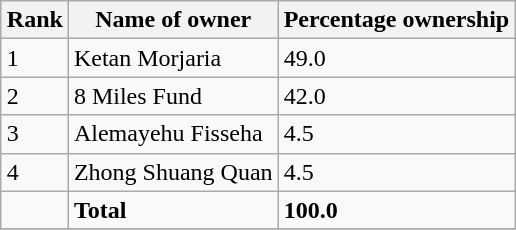<table class="wikitable sortable" style="margin: 0.5em auto">
<tr>
<th>Rank</th>
<th>Name of owner</th>
<th>Percentage ownership</th>
</tr>
<tr>
<td>1</td>
<td>Ketan Morjaria</td>
<td>49.0</td>
</tr>
<tr>
<td>2</td>
<td>8 Miles Fund</td>
<td>42.0</td>
</tr>
<tr>
<td>3</td>
<td>Alemayehu Fisseha</td>
<td>4.5</td>
</tr>
<tr>
<td>4</td>
<td>Zhong Shuang Quan</td>
<td>4.5</td>
</tr>
<tr>
<td></td>
<td><strong>Total</strong></td>
<td><strong>100.0</strong></td>
</tr>
<tr>
</tr>
</table>
